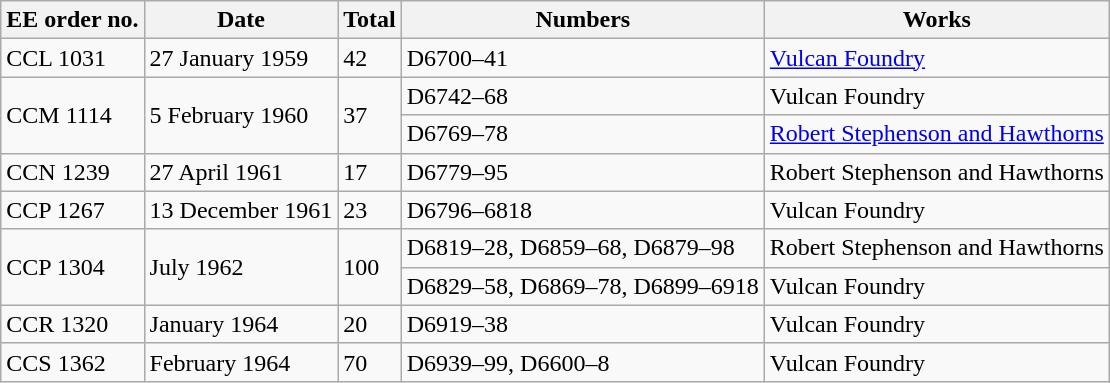<table class=wikitable style="clear:left;">
<tr>
<th>EE order no.</th>
<th>Date</th>
<th>Total</th>
<th>Numbers</th>
<th>Works</th>
</tr>
<tr>
<td>CCL 1031</td>
<td>27 January 1959</td>
<td>42</td>
<td>D6700–41</td>
<td><a href='#'>Vulcan Foundry</a></td>
</tr>
<tr>
<td rowspan=2>CCM 1114</td>
<td rowspan=2>5 February 1960</td>
<td rowspan=2>37</td>
<td>D6742–68</td>
<td>Vulcan Foundry</td>
</tr>
<tr>
<td>D6769–78</td>
<td><a href='#'>Robert Stephenson and Hawthorns</a></td>
</tr>
<tr>
<td>CCN 1239</td>
<td>27 April 1961</td>
<td>17</td>
<td>D6779–95</td>
<td>Robert Stephenson and Hawthorns</td>
</tr>
<tr>
<td>CCP 1267</td>
<td>13 December 1961</td>
<td>23</td>
<td>D6796–6818</td>
<td>Vulcan Foundry</td>
</tr>
<tr>
<td rowspan=2>CCP 1304</td>
<td rowspan=2>July 1962</td>
<td rowspan=2>100</td>
<td>D6819–28, D6859–68, D6879–98</td>
<td>Robert Stephenson and Hawthorns</td>
</tr>
<tr>
<td>D6829–58, D6869–78, D6899–6918</td>
<td>Vulcan Foundry</td>
</tr>
<tr>
<td>CCR 1320</td>
<td>January 1964</td>
<td>20</td>
<td>D6919–38</td>
<td>Vulcan Foundry</td>
</tr>
<tr>
<td>CCS 1362</td>
<td>February 1964</td>
<td>70</td>
<td>D6939–99, D6600–8</td>
<td>Vulcan Foundry</td>
</tr>
</table>
